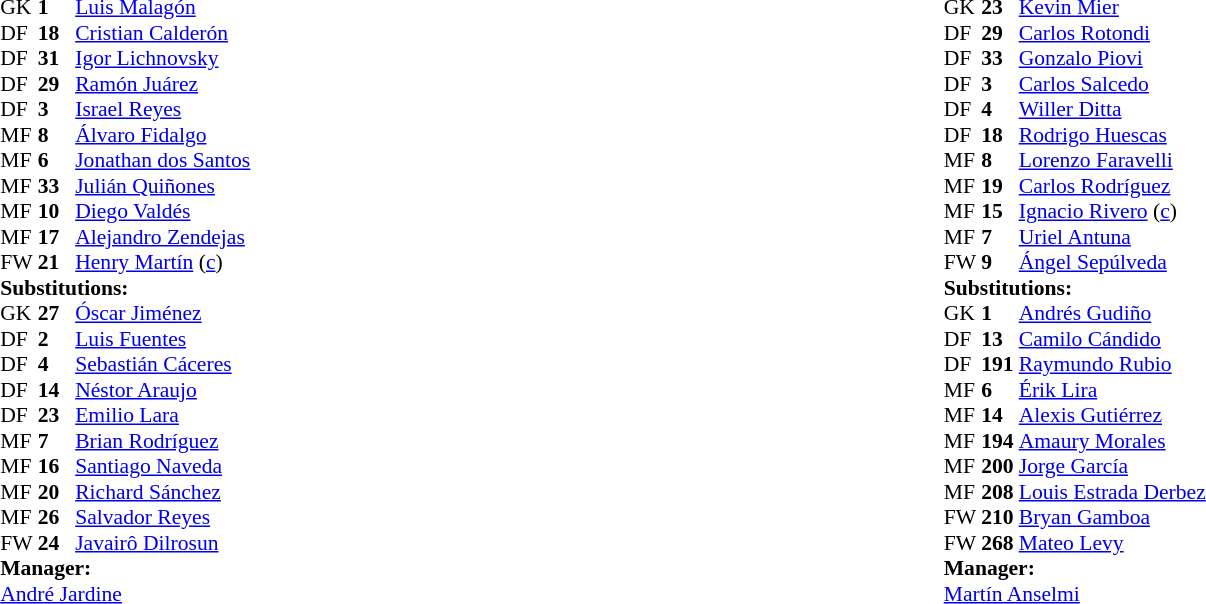<table width=100%>
<tr>
<td valign=top width=50%><br><table style="font-size:90%" cellspacing=0 cellpadding=0 align=center>
<tr>
<th width=25></th>
<th width=25></th>
</tr>
<tr>
<td>GK</td>
<td><strong>1</strong></td>
<td> <a href='#'>Luis Malagón</a></td>
</tr>
<tr>
<td>DF</td>
<td><strong>18</strong></td>
<td> <a href='#'>Cristian Calderón</a></td>
</tr>
<tr>
<td>DF</td>
<td><strong>31</strong></td>
<td> <a href='#'>Igor Lichnovsky</a></td>
</tr>
<tr>
<td>DF</td>
<td><strong>29</strong></td>
<td> <a href='#'>Ramón Juárez</a></td>
</tr>
<tr>
<td>DF</td>
<td><strong>3</strong></td>
<td> <a href='#'>Israel Reyes</a></td>
<td></td>
</tr>
<tr>
<td>MF</td>
<td><strong>8</strong></td>
<td> <a href='#'>Álvaro Fidalgo</a></td>
</tr>
<tr>
<td>MF</td>
<td><strong>6</strong></td>
<td> <a href='#'>Jonathan dos Santos</a></td>
</tr>
<tr>
<td>MF</td>
<td><strong>33</strong></td>
<td> <a href='#'>Julián Quiñones</a></td>
<td></td>
</tr>
<tr>
<td>MF</td>
<td><strong>10</strong></td>
<td> <a href='#'>Diego Valdés</a></td>
<td></td>
<td></td>
</tr>
<tr>
<td>MF</td>
<td><strong>17</strong></td>
<td> <a href='#'>Alejandro Zendejas</a></td>
</tr>
<tr>
<td>FW</td>
<td><strong>21</strong></td>
<td> <a href='#'>Henry Martín</a> (<a href='#'>c</a>)</td>
<td></td>
<td></td>
</tr>
<tr>
<td colspan=3><strong>Substitutions:</strong></td>
</tr>
<tr>
<td>GK</td>
<td><strong>27</strong></td>
<td> <a href='#'>Óscar Jiménez</a></td>
</tr>
<tr>
<td>DF</td>
<td><strong>2</strong></td>
<td> <a href='#'>Luis Fuentes</a></td>
</tr>
<tr>
<td>DF</td>
<td><strong>4</strong></td>
<td> <a href='#'>Sebastián Cáceres</a></td>
</tr>
<tr>
<td>DF</td>
<td><strong>14</strong></td>
<td> <a href='#'>Néstor Araujo</a></td>
</tr>
<tr>
<td>DF</td>
<td><strong>23</strong></td>
<td> <a href='#'>Emilio Lara</a></td>
</tr>
<tr>
<td>MF</td>
<td><strong>7</strong></td>
<td> <a href='#'>Brian Rodríguez</a></td>
</tr>
<tr>
<td>MF</td>
<td><strong>16</strong></td>
<td> <a href='#'>Santiago Naveda</a></td>
</tr>
<tr>
<td>MF</td>
<td><strong>20</strong></td>
<td> <a href='#'>Richard Sánchez</a></td>
<td></td>
<td></td>
</tr>
<tr>
<td>MF</td>
<td><strong>26</strong></td>
<td> <a href='#'>Salvador Reyes</a></td>
<td></td>
<td></td>
</tr>
<tr>
<td>FW</td>
<td><strong>24</strong></td>
<td> <a href='#'>Javairô Dilrosun</a></td>
</tr>
<tr>
<td colspan=3><strong>Manager:</strong></td>
</tr>
<tr>
<td colspan=4> <a href='#'>André Jardine</a></td>
</tr>
</table>
</td>
<td valign=top></td>
<td valign=top width=50%><br><table style="font-size:90%" cellspacing=0 cellpadding=0 align=center>
<tr>
<th width=25></th>
<th width=25></th>
</tr>
<tr>
<td>GK</td>
<td><strong>23</strong></td>
<td> <a href='#'>Kevin Mier</a></td>
</tr>
<tr>
<td>DF</td>
<td><strong>29</strong></td>
<td> <a href='#'>Carlos Rotondi</a></td>
<td></td>
<td></td>
</tr>
<tr>
<td>DF</td>
<td><strong>33</strong></td>
<td> <a href='#'>Gonzalo Piovi</a></td>
</tr>
<tr>
<td>DF</td>
<td><strong>3</strong></td>
<td> <a href='#'>Carlos Salcedo</a></td>
<td></td>
<td></td>
</tr>
<tr>
<td>DF</td>
<td><strong>4</strong></td>
<td> <a href='#'>Willer Ditta</a></td>
</tr>
<tr>
<td>DF</td>
<td><strong>18</strong></td>
<td> <a href='#'>Rodrigo Huescas</a></td>
<td></td>
<td></td>
</tr>
<tr>
<td>MF</td>
<td><strong>8</strong></td>
<td> <a href='#'>Lorenzo Faravelli</a></td>
<td></td>
<td></td>
</tr>
<tr>
<td>MF</td>
<td><strong>19</strong></td>
<td> <a href='#'>Carlos Rodríguez</a></td>
</tr>
<tr>
<td>MF</td>
<td><strong>15</strong></td>
<td> <a href='#'>Ignacio Rivero</a> (<a href='#'>c</a>)</td>
</tr>
<tr>
<td>MF</td>
<td><strong>7</strong></td>
<td> <a href='#'>Uriel Antuna</a></td>
</tr>
<tr>
<td>FW</td>
<td><strong>9</strong></td>
<td> <a href='#'>Ángel Sepúlveda</a></td>
</tr>
<tr>
<td colspan=3><strong>Substitutions:</strong></td>
</tr>
<tr>
<td>GK</td>
<td><strong>1</strong></td>
<td> <a href='#'>Andrés Gudiño</a></td>
</tr>
<tr>
<td>DF</td>
<td><strong>13</strong></td>
<td> <a href='#'>Camilo Cándido</a></td>
<td></td>
<td></td>
</tr>
<tr>
<td>DF</td>
<td><strong>191</strong></td>
<td> <a href='#'>Raymundo Rubio</a></td>
</tr>
<tr>
<td>MF</td>
<td><strong>6</strong></td>
<td> <a href='#'>Érik Lira</a></td>
</tr>
<tr>
<td>MF</td>
<td><strong>14</strong></td>
<td> <a href='#'>Alexis Gutiérrez</a></td>
<td></td>
<td></td>
</tr>
<tr>
<td>MF</td>
<td><strong>194</strong></td>
<td> <a href='#'>Amaury Morales</a></td>
</tr>
<tr>
<td>MF</td>
<td><strong>200</strong></td>
<td> <a href='#'>Jorge García</a></td>
</tr>
<tr>
<td>MF</td>
<td><strong>208</strong></td>
<td> <a href='#'>Louis Estrada Derbez</a></td>
</tr>
<tr>
<td>FW</td>
<td><strong>210</strong></td>
<td> <a href='#'>Bryan Gamboa</a></td>
<td></td>
<td></td>
</tr>
<tr>
<td>FW</td>
<td><strong>268</strong></td>
<td> <a href='#'>Mateo Levy</a></td>
<td></td>
<td></td>
</tr>
<tr>
<td colspan=3><strong>Manager:</strong></td>
</tr>
<tr>
<td colspan=4> <a href='#'>Martín Anselmi</a></td>
</tr>
</table>
</td>
</tr>
</table>
